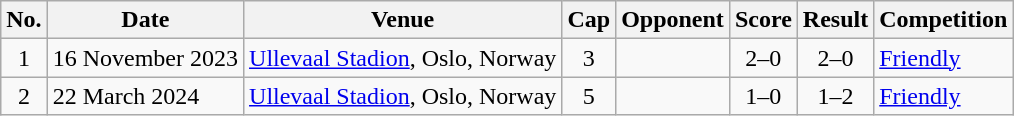<table class="wikitable sortable">
<tr>
<th scope="col">No.</th>
<th scope="col">Date</th>
<th scope="col">Venue</th>
<th scope="col">Cap</th>
<th scope="col">Opponent</th>
<th scope="col">Score</th>
<th scope="col">Result</th>
<th scope="col">Competition</th>
</tr>
<tr>
<td align="center">1</td>
<td>16 November 2023</td>
<td><a href='#'>Ullevaal Stadion</a>, Oslo, Norway</td>
<td align="center">3</td>
<td></td>
<td align="center">2–0</td>
<td align="center">2–0</td>
<td><a href='#'>Friendly</a></td>
</tr>
<tr>
<td align="center">2</td>
<td>22 March 2024</td>
<td><a href='#'>Ullevaal Stadion</a>, Oslo, Norway</td>
<td align="center">5</td>
<td></td>
<td align="center">1–0</td>
<td align="center">1–2</td>
<td><a href='#'>Friendly</a></td>
</tr>
</table>
